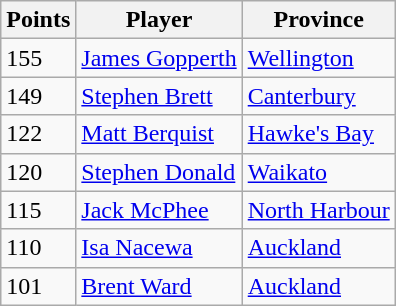<table class="wikitable">
<tr>
<th>Points</th>
<th>Player</th>
<th>Province</th>
</tr>
<tr>
<td>155</td>
<td><a href='#'>James Gopperth</a></td>
<td><a href='#'>Wellington</a></td>
</tr>
<tr>
<td>149</td>
<td><a href='#'>Stephen Brett</a></td>
<td><a href='#'>Canterbury</a></td>
</tr>
<tr>
<td>122</td>
<td><a href='#'>Matt Berquist</a></td>
<td><a href='#'>Hawke's Bay</a></td>
</tr>
<tr>
<td>120</td>
<td><a href='#'>Stephen Donald</a></td>
<td><a href='#'>Waikato</a></td>
</tr>
<tr>
<td>115</td>
<td><a href='#'>Jack McPhee</a></td>
<td><a href='#'>North Harbour</a></td>
</tr>
<tr>
<td>110</td>
<td><a href='#'>Isa Nacewa</a></td>
<td><a href='#'>Auckland</a></td>
</tr>
<tr>
<td>101</td>
<td><a href='#'>Brent Ward</a></td>
<td><a href='#'>Auckland</a></td>
</tr>
</table>
